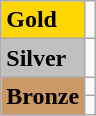<table class="wikitable">
<tr>
<td bgcolor="gold"><strong>Gold</strong></td>
<td></td>
</tr>
<tr>
<td bgcolor="silver"><strong>Silver</strong></td>
<td></td>
</tr>
<tr>
<td rowspan="2" bgcolor="#cc9966"><strong>Bronze</strong></td>
<td></td>
</tr>
<tr>
<td></td>
</tr>
</table>
